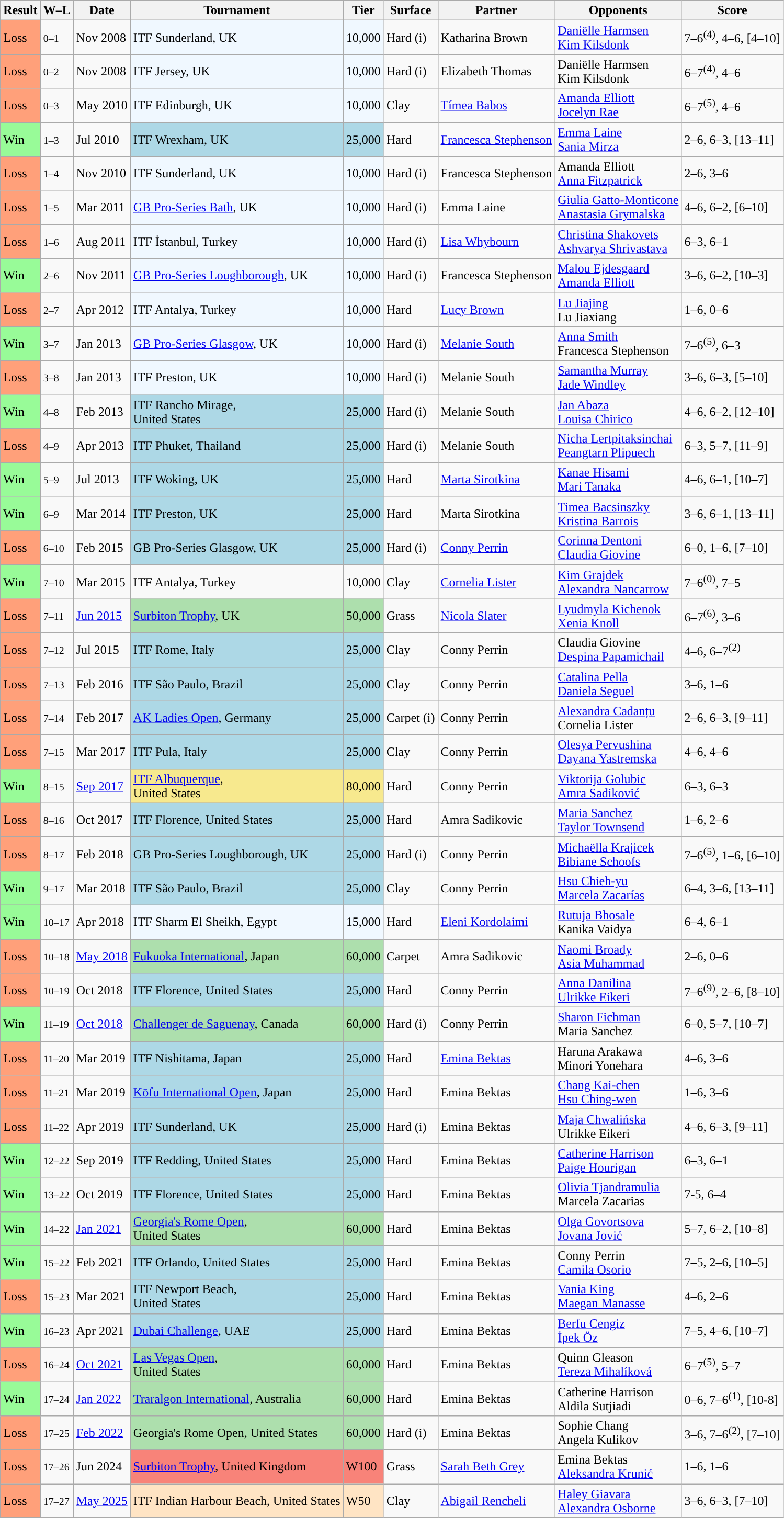<table class="sortable wikitable">
<tr style="background:#efefef;">
<th>Result</th>
<th class="unsortable">W–L</th>
<th>Date</th>
<th>Tournament</th>
<th>Tier</th>
<th>Surface</th>
<th>Partner</th>
<th>Opponents</th>
<th class="unsortable">Score</th>
</tr>
<tr>
<td style="background:#ffa07a;">Loss</td>
<td><small>0–1</small></td>
<td>Nov 2008</td>
<td bgcolor=f0f8ff>ITF Sunderland, UK</td>
<td bgcolor=f0f8ff>10,000</td>
<td>Hard (i)</td>
<td> Katharina Brown</td>
<td> <a href='#'>Daniëlle Harmsen</a> <br>  <a href='#'>Kim Kilsdonk</a></td>
<td>7–6<sup>(4)</sup>, 4–6, [4–10]</td>
</tr>
<tr>
<td style="background:#ffa07a;">Loss</td>
<td><small>0–2</small></td>
<td>Nov 2008</td>
<td bgcolor=f0f8ff>ITF Jersey, UK</td>
<td bgcolor=f0f8ff>10,000</td>
<td>Hard (i)</td>
<td> Elizabeth Thomas</td>
<td> Daniëlle Harmsen <br>  Kim Kilsdonk</td>
<td>6–7<sup>(4)</sup>, 4–6</td>
</tr>
<tr>
<td style="background:#ffa07a;">Loss</td>
<td><small>0–3</small></td>
<td>May 2010</td>
<td bgcolor=f0f8ff>ITF Edinburgh, UK</td>
<td bgcolor=f0f8ff>10,000</td>
<td>Clay</td>
<td> <a href='#'>Tímea Babos</a></td>
<td> <a href='#'>Amanda Elliott</a> <br>  <a href='#'>Jocelyn Rae</a></td>
<td>6–7<sup>(5)</sup>, 4–6</td>
</tr>
<tr>
<td style="background:#98fb98;">Win</td>
<td><small>1–3</small></td>
<td>Jul 2010</td>
<td bgcolor=lightblue>ITF Wrexham, UK</td>
<td bgcolor=lightblue>25,000</td>
<td>Hard</td>
<td> <a href='#'>Francesca Stephenson</a></td>
<td> <a href='#'>Emma Laine</a> <br>  <a href='#'>Sania Mirza</a></td>
<td>2–6, 6–3, [13–11]</td>
</tr>
<tr>
<td style="background:#ffa07a;">Loss</td>
<td><small>1–4</small></td>
<td>Nov 2010</td>
<td bgcolor=f0f8ff>ITF Sunderland, UK</td>
<td bgcolor=f0f8ff>10,000</td>
<td>Hard (i)</td>
<td> Francesca Stephenson</td>
<td> Amanda Elliott <br>  <a href='#'>Anna Fitzpatrick</a></td>
<td>2–6, 3–6</td>
</tr>
<tr>
<td style="background:#ffa07a;">Loss</td>
<td><small>1–5</small></td>
<td>Mar 2011</td>
<td bgcolor=f0f8ff><a href='#'>GB Pro-Series Bath</a>, UK</td>
<td bgcolor=f0f8ff>10,000</td>
<td>Hard (i)</td>
<td> Emma Laine</td>
<td> <a href='#'>Giulia Gatto-Monticone</a> <br>  <a href='#'>Anastasia Grymalska</a></td>
<td>4–6, 6–2, [6–10]</td>
</tr>
<tr>
<td style="background:#ffa07a;">Loss</td>
<td><small>1–6</small></td>
<td>Aug 2011</td>
<td bgcolor=f0f8ff>ITF İstanbul, Turkey</td>
<td bgcolor=f0f8ff>10,000</td>
<td>Hard (i)</td>
<td> <a href='#'>Lisa Whybourn</a></td>
<td> <a href='#'>Christina Shakovets</a> <br>  <a href='#'>Ashvarya Shrivastava</a></td>
<td>6–3, 6–1</td>
</tr>
<tr>
<td style="background:#98fb98;">Win</td>
<td><small>2–6</small></td>
<td>Nov 2011</td>
<td bgcolor=f0f8ff><a href='#'>GB Pro-Series Loughborough</a>, UK</td>
<td bgcolor=f0f8ff>10,000</td>
<td>Hard (i)</td>
<td> Francesca Stephenson</td>
<td> <a href='#'>Malou Ejdesgaard</a> <br>  <a href='#'>Amanda Elliott</a></td>
<td>3–6, 6–2, [10–3]</td>
</tr>
<tr>
<td style="background:#ffa07a;">Loss</td>
<td><small>2–7</small></td>
<td>Apr 2012</td>
<td bgcolor=f0f8ff>ITF Antalya, Turkey</td>
<td bgcolor=f0f8ff>10,000</td>
<td>Hard</td>
<td> <a href='#'>Lucy Brown</a></td>
<td> <a href='#'>Lu Jiajing</a> <br>  Lu Jiaxiang</td>
<td>1–6, 0–6</td>
</tr>
<tr>
<td style="background:#98fb98;">Win</td>
<td><small>3–7</small></td>
<td>Jan 2013</td>
<td bgcolor=f0f8ff><a href='#'>GB Pro-Series Glasgow</a>, UK</td>
<td bgcolor=f0f8ff>10,000</td>
<td>Hard (i)</td>
<td> <a href='#'>Melanie South</a></td>
<td> <a href='#'>Anna Smith</a> <br>  Francesca Stephenson</td>
<td>7–6<sup>(5)</sup>, 6–3</td>
</tr>
<tr>
<td style="background:#ffa07a;">Loss</td>
<td><small>3–8</small></td>
<td>Jan 2013</td>
<td bgcolor=f0f8ff>ITF Preston, UK</td>
<td bgcolor=f0f8ff>10,000</td>
<td>Hard (i)</td>
<td> Melanie South</td>
<td> <a href='#'>Samantha Murray</a> <br>  <a href='#'>Jade Windley</a></td>
<td>3–6, 6–3, [5–10]</td>
</tr>
<tr>
<td style="background:#98fb98;">Win</td>
<td><small>4–8</small></td>
<td>Feb 2013</td>
<td style="background:lightblue;">ITF Rancho Mirage, <br>United States</td>
<td style="background:lightblue;">25,000</td>
<td>Hard (i)</td>
<td> Melanie South</td>
<td> <a href='#'>Jan Abaza</a> <br>  <a href='#'>Louisa Chirico</a></td>
<td>4–6, 6–2, [12–10]</td>
</tr>
<tr>
<td style="background:#ffa07a;">Loss</td>
<td><small>4–9</small></td>
<td>Apr 2013</td>
<td style="background:lightblue;">ITF Phuket, Thailand</td>
<td style="background:lightblue;">25,000</td>
<td>Hard (i)</td>
<td> Melanie South</td>
<td> <a href='#'>Nicha Lertpitaksinchai</a> <br>  <a href='#'>Peangtarn Plipuech</a></td>
<td>6–3, 5–7, [11–9]</td>
</tr>
<tr>
<td style="background:#98fb98;">Win</td>
<td><small>5–9</small></td>
<td>Jul 2013</td>
<td style="background:lightblue;">ITF Woking, UK</td>
<td style="background:lightblue;">25,000</td>
<td>Hard</td>
<td> <a href='#'>Marta Sirotkina</a></td>
<td> <a href='#'>Kanae Hisami</a> <br>  <a href='#'>Mari Tanaka</a></td>
<td>4–6, 6–1, [10–7]</td>
</tr>
<tr>
<td style="background:#98fb98;">Win</td>
<td><small>6–9</small></td>
<td>Mar 2014</td>
<td style="background:lightblue;">ITF Preston, UK</td>
<td style="background:lightblue;">25,000</td>
<td>Hard</td>
<td> Marta Sirotkina</td>
<td> <a href='#'>Timea Bacsinszky</a> <br>  <a href='#'>Kristina Barrois</a></td>
<td>3–6, 6–1, [13–11]</td>
</tr>
<tr>
<td style="background:#ffa07a;">Loss</td>
<td><small>6–10</small></td>
<td>Feb 2015</td>
<td style="background:lightblue;">GB Pro-Series Glasgow, UK</td>
<td style="background:lightblue;">25,000</td>
<td>Hard (i)</td>
<td> <a href='#'>Conny Perrin</a></td>
<td> <a href='#'>Corinna Dentoni</a> <br>  <a href='#'>Claudia Giovine</a></td>
<td>6–0, 1–6, [7–10]</td>
</tr>
<tr>
<td style="background:#98fb98;">Win</td>
<td><small>7–10</small></td>
<td>Mar 2015</td>
<td>ITF Antalya, Turkey</td>
<td>10,000</td>
<td>Clay</td>
<td> <a href='#'>Cornelia Lister</a></td>
<td> <a href='#'>Kim Grajdek</a> <br>  <a href='#'>Alexandra Nancarrow</a></td>
<td>7–6<sup>(0)</sup>, 7–5</td>
</tr>
<tr>
<td style="background:#ffa07a;">Loss</td>
<td><small>7–11</small></td>
<td><a href='#'>Jun 2015</a></td>
<td style="background:#addfad;"><a href='#'>Surbiton Trophy</a>, UK</td>
<td style="background:#addfad;">50,000</td>
<td>Grass</td>
<td> <a href='#'>Nicola Slater</a></td>
<td> <a href='#'>Lyudmyla Kichenok</a> <br>  <a href='#'>Xenia Knoll</a></td>
<td>6–7<sup>(6)</sup>, 3–6</td>
</tr>
<tr>
<td style="background:#ffa07a;">Loss</td>
<td><small>7–12</small></td>
<td>Jul 2015</td>
<td style="background:lightblue;">ITF Rome, Italy</td>
<td style="background:lightblue;">25,000</td>
<td>Clay</td>
<td> Conny Perrin</td>
<td> Claudia Giovine <br>  <a href='#'>Despina Papamichail</a></td>
<td>4–6, 6–7<sup>(2)</sup></td>
</tr>
<tr>
<td style="background:#ffa07a;">Loss</td>
<td><small>7–13</small></td>
<td>Feb 2016</td>
<td style="background:lightblue;">ITF São Paulo, Brazil</td>
<td style="background:lightblue;">25,000</td>
<td>Clay</td>
<td> Conny Perrin</td>
<td> <a href='#'>Catalina Pella</a> <br>  <a href='#'>Daniela Seguel</a></td>
<td>3–6, 1–6</td>
</tr>
<tr>
<td style="background:#ffa07a;">Loss</td>
<td><small>7–14</small></td>
<td>Feb 2017</td>
<td style="background:lightblue;"><a href='#'>AK Ladies Open</a>, Germany</td>
<td style="background:lightblue;">25,000</td>
<td>Carpet (i)</td>
<td> Conny Perrin</td>
<td> <a href='#'>Alexandra Cadanțu</a> <br>  Cornelia Lister</td>
<td>2–6, 6–3, [9–11]</td>
</tr>
<tr>
<td style="background:#ffa07a;">Loss</td>
<td><small>7–15</small></td>
<td>Mar 2017</td>
<td style="background:lightblue;">ITF Pula, Italy</td>
<td style="background:lightblue;">25,000</td>
<td>Clay</td>
<td> Conny Perrin</td>
<td> <a href='#'>Olesya Pervushina</a> <br>  <a href='#'>Dayana Yastremska</a></td>
<td>4–6, 4–6</td>
</tr>
<tr>
<td style="background:#98fb98;">Win</td>
<td><small>8–15</small></td>
<td><a href='#'>Sep 2017</a></td>
<td style="background:#f7e98e;"><a href='#'>ITF Albuquerque</a>, <br>United States</td>
<td style="background:#f7e98e;">80,000</td>
<td>Hard</td>
<td> Conny Perrin</td>
<td> <a href='#'>Viktorija Golubic</a> <br>  <a href='#'>Amra Sadiković</a></td>
<td>6–3, 6–3</td>
</tr>
<tr>
<td style="background:#ffa07a;">Loss</td>
<td><small>8–16</small></td>
<td>Oct 2017</td>
<td style="background:lightblue;">ITF Florence, United States</td>
<td style="background:lightblue;">25,000</td>
<td>Hard</td>
<td> Amra Sadikovic</td>
<td> <a href='#'>Maria Sanchez</a> <br>  <a href='#'>Taylor Townsend</a></td>
<td>1–6, 2–6</td>
</tr>
<tr>
<td style="background:#ffa07a;">Loss</td>
<td><small>8–17</small></td>
<td>Feb 2018</td>
<td style="background:lightblue;">GB Pro-Series Loughborough, UK</td>
<td style="background:lightblue;">25,000</td>
<td>Hard (i)</td>
<td> Conny Perrin</td>
<td> <a href='#'>Michaëlla Krajicek</a> <br>  <a href='#'>Bibiane Schoofs</a></td>
<td>7–6<sup>(5)</sup>, 1–6, [6–10]</td>
</tr>
<tr>
<td style="background:#98fb98;">Win</td>
<td><small>9–17</small></td>
<td>Mar 2018</td>
<td style="background:lightblue;">ITF São Paulo, Brazil</td>
<td style="background:lightblue;">25,000</td>
<td>Clay</td>
<td> Conny Perrin</td>
<td> <a href='#'>Hsu Chieh-yu</a> <br>  <a href='#'>Marcela Zacarías</a></td>
<td>6–4, 3–6, [13–11]</td>
</tr>
<tr>
<td style="background:#98fb98;">Win</td>
<td><small>10–17</small></td>
<td>Apr 2018</td>
<td style="background:#f0f8ff;">ITF Sharm El Sheikh, Egypt</td>
<td style="background:#f0f8ff;">15,000</td>
<td>Hard</td>
<td> <a href='#'>Eleni Kordolaimi</a></td>
<td> <a href='#'>Rutuja Bhosale</a> <br>  Kanika Vaidya</td>
<td>6–4, 6–1</td>
</tr>
<tr>
<td style="background:#ffa07a;">Loss</td>
<td><small>10–18</small></td>
<td><a href='#'>May 2018</a></td>
<td style="background:#addfad;"><a href='#'>Fukuoka International</a>, Japan</td>
<td style="background:#addfad;">60,000</td>
<td>Carpet</td>
<td> Amra Sadikovic</td>
<td> <a href='#'>Naomi Broady</a> <br>  <a href='#'>Asia Muhammad</a></td>
<td>2–6, 0–6</td>
</tr>
<tr>
<td style="background:#ffa07a;">Loss</td>
<td><small>10–19</small></td>
<td>Oct 2018</td>
<td style="background:lightblue;">ITF Florence, United States</td>
<td style="background:lightblue;">25,000</td>
<td>Hard</td>
<td> Conny Perrin</td>
<td> <a href='#'>Anna Danilina</a> <br>  <a href='#'>Ulrikke Eikeri</a></td>
<td>7–6<sup>(9)</sup>, 2–6, [8–10]</td>
</tr>
<tr>
<td style="background:#98fb98;">Win</td>
<td><small>11–19</small></td>
<td><a href='#'>Oct 2018</a></td>
<td style="background:#addfad;"><a href='#'>Challenger de Saguenay</a>, Canada</td>
<td style="background:#addfad;">60,000</td>
<td>Hard (i)</td>
<td> Conny Perrin</td>
<td> <a href='#'>Sharon Fichman</a> <br>  Maria Sanchez</td>
<td>6–0, 5–7, [10–7]</td>
</tr>
<tr>
<td style="background:#ffa07a;">Loss</td>
<td><small>11–20</small></td>
<td>Mar 2019</td>
<td style="background:lightblue;">ITF Nishitama, Japan</td>
<td style="background:lightblue;">25,000</td>
<td>Hard</td>
<td> <a href='#'>Emina Bektas</a></td>
<td> Haruna Arakawa <br>  Minori Yonehara</td>
<td>4–6, 3–6</td>
</tr>
<tr>
<td style="background:#ffa07a;">Loss</td>
<td><small>11–21</small></td>
<td>Mar 2019</td>
<td style="background:lightblue;"><a href='#'>Kōfu International Open</a>, Japan</td>
<td style="background:lightblue;">25,000</td>
<td>Hard</td>
<td> Emina Bektas</td>
<td> <a href='#'>Chang Kai-chen</a> <br>  <a href='#'>Hsu Ching-wen</a></td>
<td>1–6, 3–6</td>
</tr>
<tr>
<td style="background:#ffa07a;">Loss</td>
<td><small>11–22</small></td>
<td>Apr 2019</td>
<td style="background:lightblue;">ITF Sunderland, UK</td>
<td style="background:lightblue;">25,000</td>
<td>Hard (i)</td>
<td> Emina Bektas</td>
<td> <a href='#'>Maja Chwalińska</a> <br>  Ulrikke Eikeri</td>
<td>4–6, 6–3, [9–11]</td>
</tr>
<tr>
<td style="background:#98fb98;">Win</td>
<td><small>12–22</small></td>
<td>Sep 2019</td>
<td style="background:lightblue;">ITF Redding, United States</td>
<td style="background:lightblue;">25,000</td>
<td>Hard</td>
<td> Emina Bektas</td>
<td> <a href='#'>Catherine Harrison</a> <br>  <a href='#'>Paige Hourigan</a></td>
<td>6–3, 6–1</td>
</tr>
<tr>
<td style="background:#98fb98;">Win</td>
<td><small>13–22</small></td>
<td>Oct 2019</td>
<td style="background:lightblue;">ITF Florence, United States</td>
<td style="background:lightblue;">25,000</td>
<td>Hard</td>
<td> Emina Bektas</td>
<td> <a href='#'>Olivia Tjandramulia</a> <br>  Marcela Zacarias</td>
<td>7-5, 6–4</td>
</tr>
<tr>
<td style="background:#98fb98;">Win</td>
<td><small>14–22</small></td>
<td><a href='#'>Jan 2021</a></td>
<td style="background:#addfad;"><a href='#'>Georgia's Rome Open</a>, <br>United States</td>
<td style="background:#addfad;">60,000</td>
<td>Hard</td>
<td> Emina Bektas</td>
<td> <a href='#'>Olga Govortsova</a> <br>  <a href='#'>Jovana Jović</a></td>
<td>5–7, 6–2, [10–8]</td>
</tr>
<tr>
<td style="background:#98fb98;">Win</td>
<td><small>15–22</small></td>
<td>Feb 2021</td>
<td style="background:lightblue;">ITF Orlando, United States</td>
<td style="background:lightblue;">25,000</td>
<td>Hard</td>
<td> Emina Bektas</td>
<td> Conny Perrin <br>  <a href='#'>Camila Osorio</a></td>
<td>7–5, 2–6, [10–5]</td>
</tr>
<tr>
<td style="background:#ffa07a;">Loss</td>
<td><small>15–23</small></td>
<td>Mar 2021</td>
<td style="background:lightblue;">ITF Newport Beach, <br>United States</td>
<td style="background:lightblue;">25,000</td>
<td>Hard</td>
<td> Emina Bektas</td>
<td> <a href='#'>Vania King</a> <br>  <a href='#'>Maegan Manasse</a></td>
<td>4–6, 2–6</td>
</tr>
<tr>
<td style="background:#98fb98;">Win</td>
<td><small>16–23</small></td>
<td>Apr 2021</td>
<td style="background:lightblue;"><a href='#'>Dubai Challenge</a>, UAE</td>
<td style="background:lightblue;">25,000</td>
<td>Hard</td>
<td> Emina Bektas</td>
<td> <a href='#'>Berfu Cengiz</a> <br>  <a href='#'>İpek Öz</a></td>
<td>7–5, 4–6, [10–7]</td>
</tr>
<tr>
<td style="background:#ffa07a;">Loss</td>
<td><small>16–24</small></td>
<td><a href='#'>Oct 2021</a></td>
<td style="background:#addfad;"><a href='#'>Las Vegas Open</a>, <br>United States</td>
<td style="background:#addfad;">60,000</td>
<td>Hard</td>
<td> Emina Bektas</td>
<td> Quinn Gleason <br>  <a href='#'>Tereza Mihalíková</a></td>
<td>6–7<sup>(5)</sup>, 5–7</td>
</tr>
<tr>
<td style="background:#98fb98;">Win</td>
<td><small>17–24</small></td>
<td><a href='#'>Jan 2022</a></td>
<td style="background:#addfad;"><a href='#'>Traralgon International</a>, Australia</td>
<td style="background:#addfad;">60,000</td>
<td>Hard</td>
<td> Emina Bektas</td>
<td> Catherine Harrison <br>  Aldila Sutjiadi</td>
<td>0–6, 7–6<sup>(1)</sup>, [10-8]</td>
</tr>
<tr>
<td style="background:#ffa07a;">Loss</td>
<td><small>17–25</small></td>
<td><a href='#'>Feb 2022</a></td>
<td style="background:#addfad;">Georgia's Rome Open, United States</td>
<td style="background:#addfad;">60,000</td>
<td>Hard (i)</td>
<td> Emina Bektas</td>
<td> Sophie Chang <br>  Angela Kulikov</td>
<td>3–6, 7–6<sup>(2)</sup>, [7–10]</td>
</tr>
<tr>
<td style="background:#ffa07a;">Loss</td>
<td><small>17–26</small></td>
<td>Jun 2024</td>
<td style="background:#f88379;"><a href='#'>Surbiton Trophy</a>, United Kingdom</td>
<td style="background:#f88379;">W100</td>
<td>Grass</td>
<td> <a href='#'>Sarah Beth Grey</a></td>
<td> Emina Bektas <br>  <a href='#'>Aleksandra Krunić</a></td>
<td>1–6, 1–6</td>
</tr>
<tr>
<td style="background:#ffa07a;">Loss</td>
<td><small>17–27</small></td>
<td><a href='#'>May 2025</a></td>
<td style="background:#ffe4c4;">ITF Indian Harbour Beach, United States</td>
<td style="background:#ffe4c4;">W50</td>
<td>Clay</td>
<td> <a href='#'>Abigail Rencheli</a></td>
<td> <a href='#'>Haley Giavara</a> <br>  <a href='#'>Alexandra Osborne</a></td>
<td>3–6, 6–3, [7–10]</td>
</tr>
</table>
